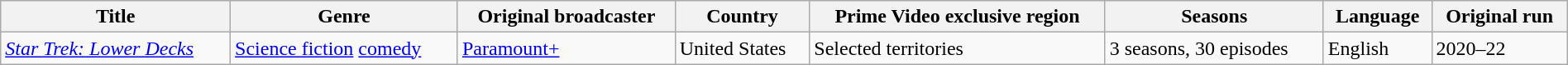<table class="wikitable sortable" style="width:100%;">
<tr>
<th>Title</th>
<th>Genre</th>
<th>Original broadcaster</th>
<th>Country</th>
<th>Prime Video exclusive region</th>
<th>Seasons</th>
<th>Language</th>
<th>Original run</th>
</tr>
<tr>
<td><em><a href='#'>Star Trek: Lower Decks</a></em></td>
<td><a href='#'>Science fiction</a> <a href='#'>comedy</a></td>
<td><a href='#'>Paramount+</a></td>
<td>United States</td>
<td>Selected territories</td>
<td>3 seasons, 30 episodes</td>
<td>English</td>
<td>2020–22</td>
</tr>
</table>
